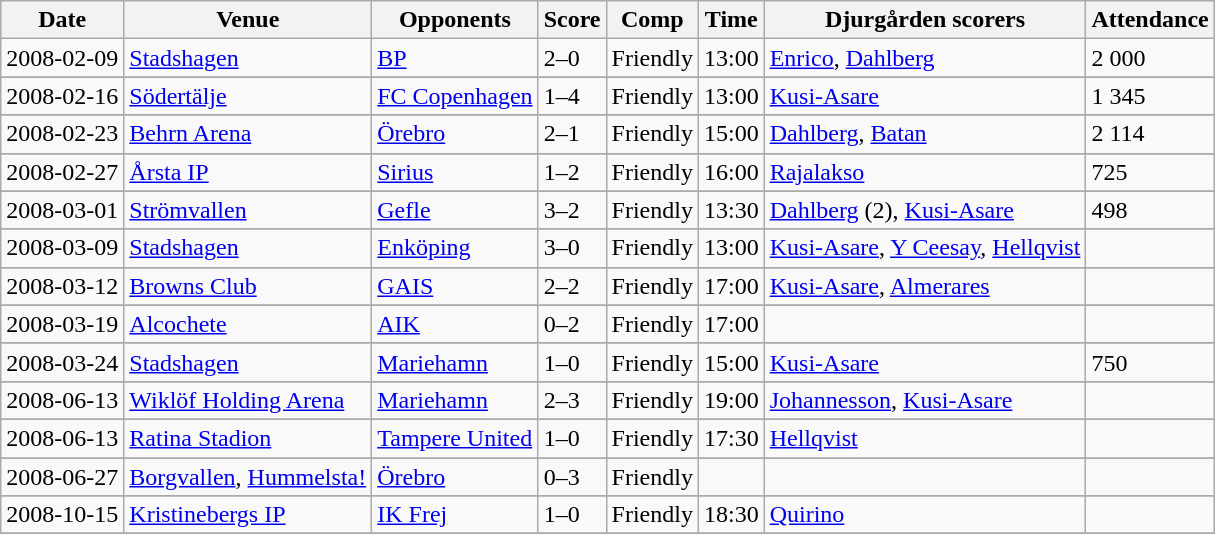<table class="wikitable" style="text-align: left;">
<tr>
<th>Date</th>
<th>Venue</th>
<th>Opponents</th>
<th>Score</th>
<th>Comp</th>
<th>Time</th>
<th>Djurgården scorers</th>
<th>Attendance</th>
</tr>
<tr>
<td>2008-02-09</td>
<td><a href='#'>Stadshagen</a></td>
<td><a href='#'>BP</a></td>
<td>2–0</td>
<td>Friendly</td>
<td>13:00</td>
<td><a href='#'>Enrico</a>, <a href='#'>Dahlberg</a></td>
<td>2 000</td>
</tr>
<tr>
</tr>
<tr>
<td>2008-02-16</td>
<td><a href='#'>Södertälje</a></td>
<td> <a href='#'>FC Copenhagen</a></td>
<td>1–4</td>
<td>Friendly</td>
<td>13:00</td>
<td><a href='#'>Kusi-Asare</a></td>
<td>1 345</td>
</tr>
<tr>
</tr>
<tr>
<td>2008-02-23</td>
<td><a href='#'>Behrn Arena</a></td>
<td><a href='#'>Örebro</a></td>
<td>2–1</td>
<td>Friendly</td>
<td>15:00</td>
<td><a href='#'>Dahlberg</a>, <a href='#'>Batan</a></td>
<td>2 114</td>
</tr>
<tr>
</tr>
<tr>
<td>2008-02-27</td>
<td><a href='#'>Årsta IP</a></td>
<td><a href='#'>Sirius</a></td>
<td>1–2</td>
<td>Friendly</td>
<td>16:00</td>
<td><a href='#'>Rajalakso</a></td>
<td>725</td>
</tr>
<tr>
</tr>
<tr>
<td>2008-03-01</td>
<td><a href='#'>Strömvallen</a></td>
<td><a href='#'>Gefle</a></td>
<td>3–2</td>
<td>Friendly</td>
<td>13:30</td>
<td><a href='#'>Dahlberg</a> (2), <a href='#'>Kusi-Asare</a></td>
<td>498</td>
</tr>
<tr>
</tr>
<tr>
<td>2008-03-09</td>
<td><a href='#'>Stadshagen</a></td>
<td><a href='#'>Enköping</a></td>
<td>3–0</td>
<td>Friendly</td>
<td>13:00</td>
<td><a href='#'>Kusi-Asare</a>, <a href='#'>Y Ceesay</a>, <a href='#'>Hellqvist</a></td>
<td></td>
</tr>
<tr>
</tr>
<tr>
<td>2008-03-12</td>
<td> <a href='#'>Browns Club</a></td>
<td><a href='#'>GAIS</a></td>
<td>2–2</td>
<td>Friendly</td>
<td>17:00</td>
<td><a href='#'>Kusi-Asare</a>, <a href='#'>Almerares</a></td>
<td></td>
</tr>
<tr>
</tr>
<tr>
<td>2008-03-19</td>
<td> <a href='#'>Alcochete</a></td>
<td><a href='#'>AIK</a></td>
<td>0–2</td>
<td>Friendly</td>
<td>17:00</td>
<td></td>
<td></td>
</tr>
<tr>
</tr>
<tr>
<td>2008-03-24</td>
<td><a href='#'>Stadshagen</a></td>
<td> <a href='#'>Mariehamn</a></td>
<td>1–0</td>
<td>Friendly</td>
<td>15:00</td>
<td><a href='#'>Kusi-Asare</a></td>
<td>750</td>
</tr>
<tr>
</tr>
<tr>
<td>2008-06-13</td>
<td> <a href='#'>Wiklöf Holding Arena</a></td>
<td> <a href='#'>Mariehamn</a></td>
<td>2–3</td>
<td>Friendly</td>
<td>19:00</td>
<td><a href='#'>Johannesson</a>, <a href='#'>Kusi-Asare</a></td>
<td></td>
</tr>
<tr>
</tr>
<tr>
<td>2008-06-13</td>
<td> <a href='#'>Ratina Stadion</a></td>
<td> <a href='#'>Tampere United</a></td>
<td>1–0</td>
<td>Friendly</td>
<td>17:30</td>
<td><a href='#'>Hellqvist</a></td>
<td></td>
</tr>
<tr>
</tr>
<tr>
<td>2008-06-27</td>
<td><a href='#'>Borgvallen</a>, <a href='#'>Hummelsta!</a></td>
<td><a href='#'>Örebro</a></td>
<td>0–3</td>
<td>Friendly</td>
<td></td>
<td></td>
<td></td>
</tr>
<tr>
</tr>
<tr>
<td>2008-10-15</td>
<td><a href='#'>Kristinebergs IP</a></td>
<td><a href='#'>IK Frej</a></td>
<td>1–0</td>
<td>Friendly</td>
<td>18:30</td>
<td><a href='#'>Quirino</a></td>
<td></td>
</tr>
<tr>
</tr>
</table>
